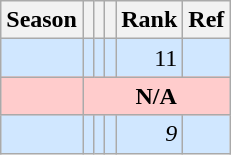<table class="wikitable plainrowheaders sortable">
<tr>
<th scope=col>Season</th>
<th scope=col></th>
<th scope=col></th>
<th scope=col></th>
<th scope=col>Rank</th>
<th scope=col class="unsortable">Ref</th>
</tr>
<tr style="background-color: #D0E7FF">
<th scope=row style="background-color: #D0E7FF" align=right></th>
<td align=right></td>
<td align=right></td>
<td align=right></td>
<td align=right>11</td>
<td align=center></td>
</tr>
<tr style="background-color: #FFCCCC">
<th scope=row style="background-color: #FFCCCC" align=right></th>
<th colspan="5" style="background-color: #FFCCCC">N/A</th>
</tr>
<tr style="background-color: #D0E7FF">
<th scope=row style="background-color: #D0E7FF" align=right></th>
<td align=right><em></em></td>
<td align=right><em></em></td>
<td align=right><em></em></td>
<td align=right><em>9</em></td>
<td align=center></td>
</tr>
</table>
